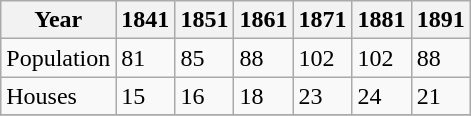<table class="wikitable">
<tr>
<th>Year</th>
<th>1841</th>
<th>1851</th>
<th>1861</th>
<th>1871</th>
<th>1881</th>
<th>1891</th>
</tr>
<tr>
<td>Population</td>
<td>81</td>
<td>85</td>
<td>88</td>
<td>102</td>
<td>102</td>
<td>88</td>
</tr>
<tr>
<td>Houses</td>
<td>15</td>
<td>16</td>
<td>18</td>
<td>23</td>
<td>24</td>
<td>21</td>
</tr>
<tr>
</tr>
</table>
